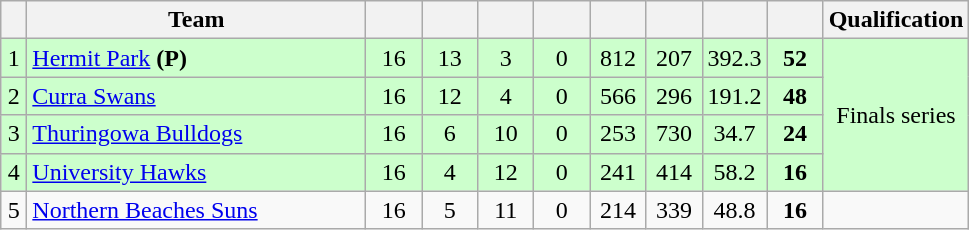<table class="wikitable" style="text-align:center; margin-bottom:0">
<tr>
<th style="width:10px"></th>
<th style="width:35%;">Team</th>
<th style="width:30px;"></th>
<th style="width:30px;"></th>
<th style="width:30px;"></th>
<th style="width:30px;"></th>
<th style="width:30px;"></th>
<th style="width:30px;"></th>
<th style="width:30px;"></th>
<th style="width:30px;"></th>
<th>Qualification</th>
</tr>
<tr style="background:#ccffcc;">
<td>1</td>
<td style="text-align:left;"><a href='#'>Hermit Park</a> <strong>(P)</strong></td>
<td>16</td>
<td>13</td>
<td>3</td>
<td>0</td>
<td>812</td>
<td>207</td>
<td>392.3</td>
<td><strong>52</strong></td>
<td rowspan=4>Finals series</td>
</tr>
<tr style="background:#ccffcc;">
<td>2</td>
<td style="text-align:left;"><a href='#'>Curra Swans</a></td>
<td>16</td>
<td>12</td>
<td>4</td>
<td>0</td>
<td>566</td>
<td>296</td>
<td>191.2</td>
<td><strong>48</strong></td>
</tr>
<tr style="background:#ccffcc;">
<td>3</td>
<td style="text-align:left;"><a href='#'>Thuringowa Bulldogs</a></td>
<td>16</td>
<td>6</td>
<td>10</td>
<td>0</td>
<td>253</td>
<td>730</td>
<td>34.7</td>
<td><strong>24</strong></td>
</tr>
<tr style="background:#ccffcc;">
<td>4</td>
<td style="text-align:left;"><a href='#'>University Hawks</a></td>
<td>16</td>
<td>4</td>
<td>12</td>
<td>0</td>
<td>241</td>
<td>414</td>
<td>58.2</td>
<td><strong>16</strong></td>
</tr>
<tr>
<td>5</td>
<td style="text-align:left;"><a href='#'>Northern Beaches Suns</a></td>
<td>16</td>
<td>5</td>
<td>11</td>
<td>0</td>
<td>214</td>
<td>339</td>
<td>48.8</td>
<td><strong>16</strong></td>
</tr>
</table>
